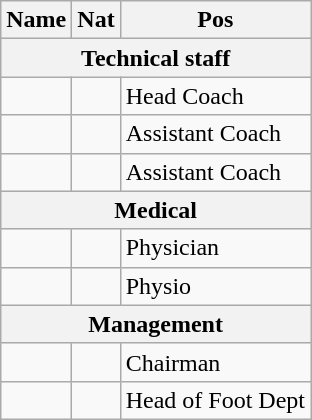<table class="wikitable ve-ce-branchNode ve-ce-tableNode">
<tr>
<th>Name</th>
<th>Nat</th>
<th>Pos</th>
</tr>
<tr>
<th colspan="4">Technical staff</th>
</tr>
<tr>
<td></td>
<td></td>
<td>Head Coach</td>
</tr>
<tr>
<td></td>
<td></td>
<td>Assistant Coach</td>
</tr>
<tr>
<td></td>
<td></td>
<td>Assistant Coach</td>
</tr>
<tr>
<th colspan="4">Medical</th>
</tr>
<tr>
<td></td>
<td></td>
<td>Physician</td>
</tr>
<tr>
<td></td>
<td></td>
<td>Physio</td>
</tr>
<tr>
<th colspan="4">Management</th>
</tr>
<tr>
<td></td>
<td></td>
<td>Chairman</td>
</tr>
<tr>
<td></td>
<td></td>
<td>Head of Foot Dept</td>
</tr>
</table>
